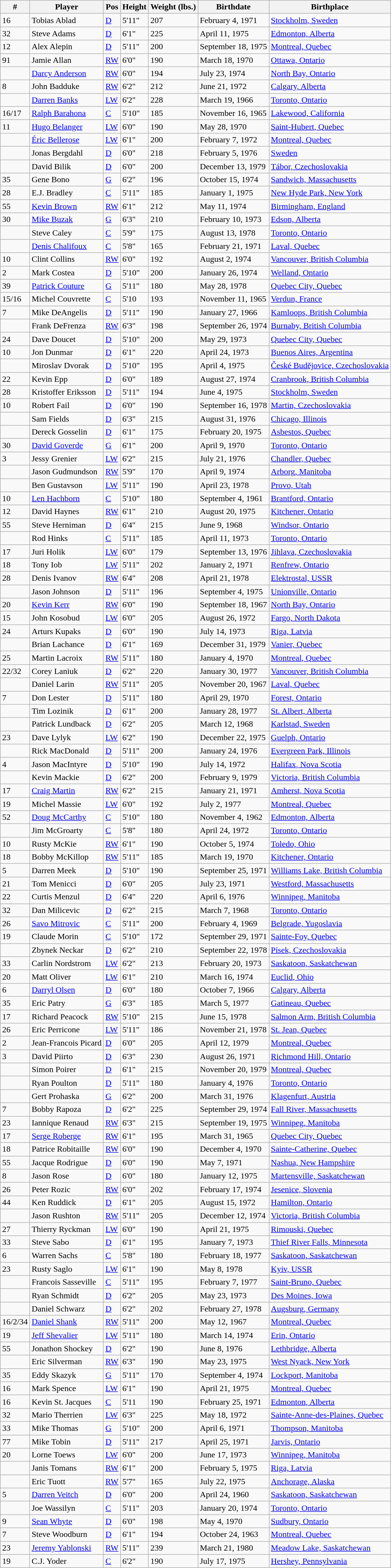<table class="wikitable">
<tr>
<th>#</th>
<th>Player</th>
<th>Pos</th>
<th>Height</th>
<th>Weight (lbs.)</th>
<th>Birthdate</th>
<th>Birthplace</th>
</tr>
<tr>
<td>16</td>
<td>Tobias Ablad</td>
<td><a href='#'>D</a></td>
<td>5'11"</td>
<td>207</td>
<td>February 4, 1971</td>
<td><a href='#'>Stockholm, Sweden</a></td>
</tr>
<tr>
<td>32</td>
<td>Steve Adams</td>
<td><a href='#'>D</a></td>
<td>6'1"</td>
<td>225</td>
<td>April 11, 1975</td>
<td><a href='#'>Edmonton, Alberta</a></td>
</tr>
<tr>
<td>12</td>
<td>Alex Alepin</td>
<td><a href='#'>D</a></td>
<td>5'11"</td>
<td>200</td>
<td>September 18, 1975</td>
<td><a href='#'>Montreal, Quebec</a></td>
</tr>
<tr>
<td>91</td>
<td>Jamie Allan</td>
<td><a href='#'>RW</a></td>
<td>6'0"</td>
<td>190</td>
<td>March 18, 1970</td>
<td><a href='#'>Ottawa, Ontario</a></td>
</tr>
<tr>
<td></td>
<td><a href='#'>Darcy Anderson</a></td>
<td><a href='#'>RW</a></td>
<td>6'0"</td>
<td>194</td>
<td>July 23, 1974</td>
<td><a href='#'>North Bay, Ontario</a></td>
</tr>
<tr>
<td>8</td>
<td>John Badduke</td>
<td><a href='#'>RW</a></td>
<td>6'2"</td>
<td>212</td>
<td>June 21, 1972</td>
<td><a href='#'>Calgary, Alberta</a></td>
</tr>
<tr>
<td></td>
<td><a href='#'>Darren Banks</a></td>
<td><a href='#'>LW</a></td>
<td>6'2"</td>
<td>228</td>
<td>March 19, 1966</td>
<td><a href='#'>Toronto, Ontario</a></td>
</tr>
<tr>
<td>16/17</td>
<td><a href='#'>Ralph Barahona</a></td>
<td><a href='#'>C</a></td>
<td>5'10"</td>
<td>185</td>
<td>November 16, 1965</td>
<td><a href='#'>Lakewood, California</a></td>
</tr>
<tr>
<td>11</td>
<td><a href='#'>Hugo Belanger</a></td>
<td><a href='#'>LW</a></td>
<td>6'0"</td>
<td>190</td>
<td>May 28, 1970</td>
<td><a href='#'>Saint-Hubert, Quebec</a></td>
</tr>
<tr>
<td></td>
<td><a href='#'>Éric Bellerose</a></td>
<td><a href='#'>LW</a></td>
<td>6'1"</td>
<td>200</td>
<td>February 7, 1972</td>
<td><a href='#'>Montreal, Quebec</a></td>
</tr>
<tr>
<td></td>
<td>Jonas Bergdahl</td>
<td><a href='#'>D</a></td>
<td>6'0"</td>
<td>218</td>
<td>February 5, 1976</td>
<td><a href='#'>Sweden</a></td>
</tr>
<tr>
<td></td>
<td>David Bilik</td>
<td><a href='#'>D</a></td>
<td>6'0"</td>
<td>200</td>
<td>December 13, 1979</td>
<td><a href='#'>Tábor, Czechoslovakia</a></td>
</tr>
<tr>
<td>35</td>
<td>Gene Bono</td>
<td><a href='#'>G</a></td>
<td>6'2"</td>
<td>196</td>
<td>October 15, 1974</td>
<td><a href='#'>Sandwich, Massachusetts</a></td>
</tr>
<tr>
<td>28</td>
<td>E.J. Bradley</td>
<td><a href='#'>C</a></td>
<td>5'11"</td>
<td>185</td>
<td>January 1, 1975</td>
<td><a href='#'>New Hyde Park, New York</a></td>
</tr>
<tr>
<td>55</td>
<td><a href='#'>Kevin Brown</a></td>
<td><a href='#'>RW</a></td>
<td>6'1"</td>
<td>212</td>
<td>May 11, 1974</td>
<td><a href='#'>Birmingham, England</a></td>
</tr>
<tr>
<td>30</td>
<td><a href='#'>Mike Buzak</a></td>
<td><a href='#'>G</a></td>
<td>6'3"</td>
<td>210</td>
<td>February 10, 1973</td>
<td><a href='#'>Edson, Alberta</a></td>
</tr>
<tr>
<td></td>
<td>Steve Caley</td>
<td><a href='#'>C</a></td>
<td>5'9"</td>
<td>175</td>
<td>August 13, 1978</td>
<td><a href='#'>Toronto, Ontario</a></td>
</tr>
<tr>
<td></td>
<td><a href='#'>Denis Chalifoux</a></td>
<td><a href='#'>C</a></td>
<td>5'8"</td>
<td>165</td>
<td>February 21, 1971</td>
<td><a href='#'>Laval, Quebec</a></td>
</tr>
<tr>
<td>10</td>
<td>Clint Collins</td>
<td><a href='#'>RW</a></td>
<td>6'0"</td>
<td>192</td>
<td>August 2, 1974</td>
<td><a href='#'>Vancouver, British Columbia</a></td>
</tr>
<tr>
<td>2</td>
<td>Mark Costea</td>
<td><a href='#'>D</a></td>
<td>5'10"</td>
<td>200</td>
<td>January 26, 1974</td>
<td><a href='#'>Welland, Ontario</a></td>
</tr>
<tr>
<td>39</td>
<td><a href='#'>Patrick Couture</a></td>
<td><a href='#'>G</a></td>
<td>5'11"</td>
<td>180</td>
<td>May 28, 1978</td>
<td><a href='#'>Quebec City, Quebec</a></td>
</tr>
<tr>
<td>15/16</td>
<td>Michel Couvrette</td>
<td><a href='#'>C</a></td>
<td>5'10</td>
<td>193</td>
<td>November 11, 1965</td>
<td><a href='#'>Verdun, France</a></td>
</tr>
<tr>
<td>7</td>
<td>Mike DeAngelis</td>
<td><a href='#'>D</a></td>
<td>5'11"</td>
<td>190</td>
<td>January 27, 1966</td>
<td><a href='#'>Kamloops, British Columbia</a></td>
</tr>
<tr>
<td></td>
<td>Frank DeFrenza</td>
<td><a href='#'>RW</a></td>
<td>6'3"</td>
<td>198</td>
<td>September 26, 1974</td>
<td><a href='#'>Burnaby, British Columbia</a></td>
</tr>
<tr>
<td>24</td>
<td>Dave Doucet</td>
<td><a href='#'>D</a></td>
<td>5'10"</td>
<td>200</td>
<td>May 29, 1973</td>
<td><a href='#'>Quebec City, Quebec</a></td>
</tr>
<tr>
<td>10</td>
<td>Jon Dunmar</td>
<td><a href='#'>D</a></td>
<td>6'1"</td>
<td>220</td>
<td>April 24, 1973</td>
<td><a href='#'>Buenos Aires, Argentina</a></td>
</tr>
<tr>
<td></td>
<td>Miroslav Dvorak</td>
<td><a href='#'>D</a></td>
<td>5'10"</td>
<td>195</td>
<td>April 4, 1975</td>
<td><a href='#'>České Budějovice, Czechoslovakia</a></td>
</tr>
<tr>
<td>22</td>
<td>Kevin Epp</td>
<td><a href='#'>D</a></td>
<td>6'0"</td>
<td>189</td>
<td>August 27, 1974</td>
<td><a href='#'>Cranbrook, British Columbia</a></td>
</tr>
<tr>
<td>28</td>
<td>Kristoffer Eriksson</td>
<td><a href='#'>D</a></td>
<td>5'11"</td>
<td>194</td>
<td>June 4, 1975</td>
<td><a href='#'>Stockholm, Sweden</a></td>
</tr>
<tr>
<td>10</td>
<td>Robert Fail</td>
<td><a href='#'>D</a></td>
<td>6'0"</td>
<td>190</td>
<td>September 16, 1978</td>
<td><a href='#'>Martin, Czechoslovakia</a></td>
</tr>
<tr>
<td></td>
<td>Sam Fields</td>
<td><a href='#'>D</a></td>
<td>6'3"</td>
<td>215</td>
<td>August 31, 1976</td>
<td><a href='#'>Chicago, Illinois</a></td>
</tr>
<tr>
<td></td>
<td>Dereck Gosselin</td>
<td><a href='#'>D</a></td>
<td>6'1"</td>
<td>175</td>
<td>February 20, 1975</td>
<td><a href='#'>Asbestos, Quebec</a></td>
</tr>
<tr>
<td>30</td>
<td><a href='#'>David Goverde</a></td>
<td><a href='#'>G</a></td>
<td>6'1"</td>
<td>200</td>
<td>April 9, 1970</td>
<td><a href='#'>Toronto, Ontario</a></td>
</tr>
<tr>
<td>3</td>
<td>Jessy Grenier</td>
<td><a href='#'>LW</a></td>
<td>6'2"</td>
<td>215</td>
<td>July 21, 1976</td>
<td><a href='#'>Chandler, Quebec</a></td>
</tr>
<tr>
<td></td>
<td>Jason Gudmundson</td>
<td><a href='#'>RW</a></td>
<td>5'9"</td>
<td>170</td>
<td>April 9, 1974</td>
<td><a href='#'>Arborg, Manitoba</a></td>
</tr>
<tr>
<td></td>
<td>Ben Gustavson</td>
<td><a href='#'>LW</a></td>
<td>5'11"</td>
<td>190</td>
<td>April 23, 1978</td>
<td><a href='#'>Provo, Utah</a></td>
</tr>
<tr>
<td>10</td>
<td><a href='#'>Len Hachborn</a></td>
<td><a href='#'>C</a></td>
<td>5'10"</td>
<td>180</td>
<td>September 4, 1961</td>
<td><a href='#'>Brantford, Ontario</a></td>
</tr>
<tr>
<td>12</td>
<td>David Haynes</td>
<td><a href='#'>RW</a></td>
<td>6'1"</td>
<td>210</td>
<td>August 20, 1975</td>
<td><a href='#'>Kitchener, Ontario</a></td>
</tr>
<tr>
<td>55</td>
<td>Steve Herniman</td>
<td><a href='#'>D</a></td>
<td>6'4"</td>
<td>215</td>
<td>June 9, 1968</td>
<td><a href='#'>Windsor, Ontario</a></td>
</tr>
<tr>
<td></td>
<td>Rod Hinks</td>
<td><a href='#'>C</a></td>
<td>5'11"</td>
<td>185</td>
<td>April 11, 1973</td>
<td><a href='#'>Toronto, Ontario</a></td>
</tr>
<tr>
<td>17</td>
<td>Juri Holik</td>
<td><a href='#'>LW</a></td>
<td>6'0"</td>
<td>179</td>
<td>September 13, 1976</td>
<td><a href='#'>Jihlava, Czechoslovakia</a></td>
</tr>
<tr>
<td>18</td>
<td>Tony Iob</td>
<td><a href='#'>LW</a></td>
<td>5'11"</td>
<td>202</td>
<td>January 2, 1971</td>
<td><a href='#'>Renfrew, Ontario</a></td>
</tr>
<tr>
<td>28</td>
<td>Denis Ivanov</td>
<td><a href='#'>RW</a></td>
<td>6'4"</td>
<td>208</td>
<td>April 21, 1978</td>
<td><a href='#'>Elektrostal, USSR</a></td>
</tr>
<tr>
<td></td>
<td>Jason Johnson</td>
<td><a href='#'>D</a></td>
<td>5'11"</td>
<td>196</td>
<td>September 4, 1975</td>
<td><a href='#'>Unionville, Ontario</a></td>
</tr>
<tr>
<td>20</td>
<td><a href='#'>Kevin Kerr</a></td>
<td><a href='#'>RW</a></td>
<td>6'0"</td>
<td>190</td>
<td>September 18, 1967</td>
<td><a href='#'>North Bay, Ontario</a></td>
</tr>
<tr>
<td>15</td>
<td>John Kosobud</td>
<td><a href='#'>LW</a></td>
<td>6'0"</td>
<td>205</td>
<td>August 26, 1972</td>
<td><a href='#'>Fargo, North Dakota</a></td>
</tr>
<tr>
<td>24</td>
<td>Arturs Kupaks</td>
<td><a href='#'>D</a></td>
<td>6'0"</td>
<td>190</td>
<td>July 14, 1973</td>
<td><a href='#'>Riga, Latvia</a></td>
</tr>
<tr>
<td></td>
<td>Brian Lachance</td>
<td><a href='#'>D</a></td>
<td>6'1"</td>
<td>169</td>
<td>December 31, 1979</td>
<td><a href='#'>Vanier, Quebec</a></td>
</tr>
<tr>
<td>25</td>
<td>Martin Lacroix</td>
<td><a href='#'>RW</a></td>
<td>5'11"</td>
<td>180</td>
<td>January 4, 1970</td>
<td><a href='#'>Montreal, Quebec</a></td>
</tr>
<tr>
<td>22/32</td>
<td>Corey Laniuk</td>
<td><a href='#'>D</a></td>
<td>6'2"</td>
<td>220</td>
<td>January 30, 1977</td>
<td><a href='#'>Vancouver, British Columbia</a></td>
</tr>
<tr>
<td></td>
<td>Daniel Larin</td>
<td><a href='#'>RW</a></td>
<td>5'11"</td>
<td>205</td>
<td>November 20, 1967</td>
<td><a href='#'>Laval, Quebec</a></td>
</tr>
<tr>
<td>7</td>
<td>Don Lester</td>
<td><a href='#'>D</a></td>
<td>5'11"</td>
<td>180</td>
<td>April 29, 1970</td>
<td><a href='#'>Forest, Ontario</a></td>
</tr>
<tr>
<td></td>
<td>Tim Lozinik</td>
<td><a href='#'>D</a></td>
<td>6'1"</td>
<td>200</td>
<td>January 28, 1977</td>
<td><a href='#'>St. Albert, Alberta</a></td>
</tr>
<tr>
<td></td>
<td>Patrick Lundback</td>
<td><a href='#'>D</a></td>
<td>6'2"</td>
<td>205</td>
<td>March 12, 1968</td>
<td><a href='#'>Karlstad, Sweden</a></td>
</tr>
<tr>
<td>23</td>
<td>Dave Lylyk</td>
<td><a href='#'>LW</a></td>
<td>6'2"</td>
<td>190</td>
<td>December 22, 1975</td>
<td><a href='#'>Guelph, Ontario</a></td>
</tr>
<tr>
<td></td>
<td>Rick MacDonald</td>
<td><a href='#'>D</a></td>
<td>5'11"</td>
<td>200</td>
<td>January 24, 1976</td>
<td><a href='#'>Evergreen Park, Illinois</a></td>
</tr>
<tr>
<td>4</td>
<td>Jason MacIntyre</td>
<td><a href='#'>D</a></td>
<td>5'10"</td>
<td>190</td>
<td>July 14, 1972</td>
<td><a href='#'>Halifax, Nova Scotia</a></td>
</tr>
<tr>
<td></td>
<td>Kevin Mackie</td>
<td><a href='#'>D</a></td>
<td>6'2"</td>
<td>200</td>
<td>February 9, 1979</td>
<td><a href='#'>Victoria, British Columbia</a></td>
</tr>
<tr>
<td>17</td>
<td><a href='#'>Craig Martin</a></td>
<td><a href='#'>RW</a></td>
<td>6'2"</td>
<td>215</td>
<td>January 21, 1971</td>
<td><a href='#'>Amherst, Nova Scotia</a></td>
</tr>
<tr>
<td>19</td>
<td>Michel Massie</td>
<td><a href='#'>LW</a></td>
<td>6'0"</td>
<td>192</td>
<td>July 2, 1977</td>
<td><a href='#'>Montreal, Quebec</a></td>
</tr>
<tr>
<td>52</td>
<td><a href='#'>Doug McCarthy</a></td>
<td><a href='#'>C</a></td>
<td>5'10"</td>
<td>180</td>
<td>November 4, 1962</td>
<td><a href='#'>Edmonton, Alberta</a></td>
</tr>
<tr>
<td></td>
<td>Jim McGroarty</td>
<td><a href='#'>C</a></td>
<td>5'8"</td>
<td>180</td>
<td>April 24, 1972</td>
<td><a href='#'>Toronto, Ontario</a></td>
</tr>
<tr>
<td>10</td>
<td>Rusty McKie</td>
<td><a href='#'>RW</a></td>
<td>6'1"</td>
<td>190</td>
<td>October 5, 1974</td>
<td><a href='#'>Toledo, Ohio</a></td>
</tr>
<tr>
<td>18</td>
<td>Bobby McKillop</td>
<td><a href='#'>RW</a></td>
<td>5'11"</td>
<td>185</td>
<td>March 19, 1970</td>
<td><a href='#'>Kitchener, Ontario</a></td>
</tr>
<tr>
<td>5</td>
<td>Darren Meek</td>
<td><a href='#'>D</a></td>
<td>5'10"</td>
<td>190</td>
<td>September 25, 1971</td>
<td><a href='#'>Williams Lake, British Columbia</a></td>
</tr>
<tr>
<td>21</td>
<td>Tom Menicci</td>
<td><a href='#'>D</a></td>
<td>6'0"</td>
<td>205</td>
<td>July 23, 1971</td>
<td><a href='#'>Westford, Massachusetts</a></td>
</tr>
<tr>
<td>22</td>
<td>Curtis Menzul</td>
<td><a href='#'>D</a></td>
<td>6'4"</td>
<td>220</td>
<td>April 6, 1976</td>
<td><a href='#'>Winnipeg, Manitoba</a></td>
</tr>
<tr>
<td>32</td>
<td>Dan Milicevic</td>
<td><a href='#'>D</a></td>
<td>6'2"</td>
<td>215</td>
<td>March 7, 1968</td>
<td><a href='#'>Toronto, Ontario</a></td>
</tr>
<tr>
<td>26</td>
<td><a href='#'>Savo Mitrovic</a></td>
<td><a href='#'>C</a></td>
<td>5'11"</td>
<td>200</td>
<td>February 4, 1969</td>
<td><a href='#'>Belgrade, Yugoslavia</a></td>
</tr>
<tr>
<td>19</td>
<td>Claude Morin</td>
<td><a href='#'>C</a></td>
<td>5'10"</td>
<td>172</td>
<td>September 29, 1971</td>
<td><a href='#'>Sainte-Foy, Quebec</a></td>
</tr>
<tr>
<td></td>
<td>Zbynek Neckar</td>
<td><a href='#'>D</a></td>
<td>6'2"</td>
<td>210</td>
<td>September 22, 1978</td>
<td><a href='#'>Písek, Czechoslovakia</a></td>
</tr>
<tr>
<td>33</td>
<td>Carlin Nordstrom</td>
<td><a href='#'>LW</a></td>
<td>6'2"</td>
<td>213</td>
<td>February 20, 1973</td>
<td><a href='#'>Saskatoon, Saskatchewan</a></td>
</tr>
<tr>
<td>20</td>
<td>Matt Oliver</td>
<td><a href='#'>LW</a></td>
<td>6'1"</td>
<td>210</td>
<td>March 16, 1974</td>
<td><a href='#'>Euclid, Ohio</a></td>
</tr>
<tr>
<td>6</td>
<td><a href='#'>Darryl Olsen</a></td>
<td><a href='#'>D</a></td>
<td>6'0"</td>
<td>180</td>
<td>October 7, 1966</td>
<td><a href='#'>Calgary, Alberta</a></td>
</tr>
<tr>
<td>35</td>
<td>Eric Patry</td>
<td><a href='#'>G</a></td>
<td>6'3"</td>
<td>185</td>
<td>March 5, 1977</td>
<td><a href='#'>Gatineau, Quebec</a></td>
</tr>
<tr>
<td>17</td>
<td>Richard Peacock</td>
<td><a href='#'>RW</a></td>
<td>5'10"</td>
<td>215</td>
<td>June 15, 1978</td>
<td><a href='#'>Salmon Arm, British Columbia</a></td>
</tr>
<tr>
<td>26</td>
<td>Eric Perricone</td>
<td><a href='#'>LW</a></td>
<td>5'11"</td>
<td>186</td>
<td>November 21, 1978</td>
<td><a href='#'>St. Jean, Quebec</a></td>
</tr>
<tr>
<td>2</td>
<td>Jean-Francois Picard</td>
<td><a href='#'>D</a></td>
<td>6'0"</td>
<td>205</td>
<td>April 12, 1979</td>
<td><a href='#'>Montreal, Quebec</a></td>
</tr>
<tr>
<td>3</td>
<td>David Piirto</td>
<td><a href='#'>D</a></td>
<td>6'3"</td>
<td>230</td>
<td>August 26, 1971</td>
<td><a href='#'>Richmond Hill, Ontario</a></td>
</tr>
<tr>
<td></td>
<td>Simon Poirer</td>
<td><a href='#'>D</a></td>
<td>6'1"</td>
<td>215</td>
<td>November 20, 1979</td>
<td><a href='#'>Montreal, Quebec</a></td>
</tr>
<tr>
<td></td>
<td>Ryan Poulton</td>
<td><a href='#'>D</a></td>
<td>5'11"</td>
<td>180</td>
<td>January 4, 1976</td>
<td><a href='#'>Toronto, Ontario</a></td>
</tr>
<tr>
<td></td>
<td>Gert Prohaska</td>
<td><a href='#'>G</a></td>
<td>6'2"</td>
<td>200</td>
<td>March 31, 1976</td>
<td><a href='#'>Klagenfurt, Austria</a></td>
</tr>
<tr>
<td>7</td>
<td>Bobby Rapoza</td>
<td><a href='#'>D</a></td>
<td>6'2"</td>
<td>225</td>
<td>September 29, 1974</td>
<td><a href='#'>Fall River, Massachusetts</a></td>
</tr>
<tr>
<td>23</td>
<td>Iannique Renaud</td>
<td><a href='#'>RW</a></td>
<td>6'3"</td>
<td>215</td>
<td>September 19, 1975</td>
<td><a href='#'>Winnipeg, Manitoba</a></td>
</tr>
<tr>
<td>17</td>
<td><a href='#'>Serge Roberge</a></td>
<td><a href='#'>RW</a></td>
<td>6'1"</td>
<td>195</td>
<td>March 31, 1965</td>
<td><a href='#'>Quebec City, Quebec</a></td>
</tr>
<tr>
<td>18</td>
<td>Patrice Robitaille</td>
<td><a href='#'>RW</a></td>
<td>6'0"</td>
<td>190</td>
<td>December 4, 1970</td>
<td><a href='#'>Sainte-Catherine, Quebec</a></td>
</tr>
<tr>
<td>55</td>
<td>Jacque Rodrigue</td>
<td><a href='#'>D</a></td>
<td>6'0"</td>
<td>190</td>
<td>May 7, 1971</td>
<td><a href='#'>Nashua, New Hampshire</a></td>
</tr>
<tr>
<td>8</td>
<td>Jason Rose</td>
<td><a href='#'>D</a></td>
<td>6'0"</td>
<td>180</td>
<td>January 12, 1975</td>
<td><a href='#'>Martensville, Saskatchewan</a></td>
</tr>
<tr>
<td>26</td>
<td>Peter Rozic</td>
<td><a href='#'>RW</a></td>
<td>6'0"</td>
<td>202</td>
<td>February 17, 1974</td>
<td><a href='#'>Jesenice, Slovenia</a></td>
</tr>
<tr>
<td>44</td>
<td>Ken Ruddick</td>
<td><a href='#'>D</a></td>
<td>6'1"</td>
<td>205</td>
<td>August 15, 1972</td>
<td><a href='#'>Hamilton, Ontario</a></td>
</tr>
<tr>
<td></td>
<td>Jason Rushton</td>
<td><a href='#'>RW</a></td>
<td>5'11"</td>
<td>205</td>
<td>December 12, 1974</td>
<td><a href='#'>Victoria, British Columbia</a></td>
</tr>
<tr>
<td>27</td>
<td>Thierry Ryckman</td>
<td><a href='#'>LW</a></td>
<td>6'0"</td>
<td>190</td>
<td>April 21, 1975</td>
<td><a href='#'>Rimouski, Quebec</a></td>
</tr>
<tr>
<td>33</td>
<td>Steve Sabo</td>
<td><a href='#'>D</a></td>
<td>6'1"</td>
<td>195</td>
<td>January 7, 1973</td>
<td><a href='#'>Thief River Falls, Minnesota</a></td>
</tr>
<tr>
<td>6</td>
<td>Warren Sachs</td>
<td><a href='#'>C</a></td>
<td>5'8"</td>
<td>180</td>
<td>February 18, 1977</td>
<td><a href='#'>Saskatoon, Saskatchewan</a></td>
</tr>
<tr>
<td>23</td>
<td>Rusty Saglo</td>
<td><a href='#'>LW</a></td>
<td>6'1"</td>
<td>190</td>
<td>May 8, 1978</td>
<td><a href='#'>Kyiv, USSR</a></td>
</tr>
<tr>
<td></td>
<td>Francois Sasseville</td>
<td><a href='#'>C</a></td>
<td>5'11"</td>
<td>195</td>
<td>February 7, 1977</td>
<td><a href='#'>Saint-Bruno, Quebec</a></td>
</tr>
<tr>
<td></td>
<td>Ryan Schmidt</td>
<td><a href='#'>D</a></td>
<td>6'2"</td>
<td>205</td>
<td>May 23, 1973</td>
<td><a href='#'>Des Moines, Iowa</a></td>
</tr>
<tr>
<td></td>
<td>Daniel Schwarz</td>
<td><a href='#'>D</a></td>
<td>6'2"</td>
<td>202</td>
<td>February 27, 1978</td>
<td><a href='#'>Augsburg, Germany</a></td>
</tr>
<tr>
<td>16/2/34</td>
<td><a href='#'>Daniel Shank</a></td>
<td><a href='#'>RW</a></td>
<td>5'11"</td>
<td>200</td>
<td>May 12, 1967</td>
<td><a href='#'>Montreal, Quebec</a></td>
</tr>
<tr>
<td>19</td>
<td><a href='#'>Jeff Shevalier</a></td>
<td><a href='#'>LW</a></td>
<td>5'11"</td>
<td>180</td>
<td>March 14, 1974</td>
<td><a href='#'>Erin, Ontario</a></td>
</tr>
<tr>
<td>55</td>
<td>Jonathon Shockey</td>
<td><a href='#'>D</a></td>
<td>6'2"</td>
<td>190</td>
<td>June 8, 1976</td>
<td><a href='#'>Lethbridge, Alberta</a></td>
</tr>
<tr>
<td></td>
<td>Eric Silverman</td>
<td><a href='#'>RW</a></td>
<td>6'3"</td>
<td>190</td>
<td>May 23, 1975</td>
<td><a href='#'>West Nyack, New York</a></td>
</tr>
<tr>
<td>35</td>
<td>Eddy Skazyk</td>
<td><a href='#'>G</a></td>
<td>5'11"</td>
<td>170</td>
<td>September 4, 1974</td>
<td><a href='#'>Lockport, Manitoba</a></td>
</tr>
<tr>
<td>16</td>
<td>Mark Spence</td>
<td><a href='#'>LW</a></td>
<td>6'1"</td>
<td>190</td>
<td>April 21, 1975</td>
<td><a href='#'>Montreal, Quebec</a></td>
</tr>
<tr>
<td>16</td>
<td>Kevin St. Jacques</td>
<td><a href='#'>C</a></td>
<td>5'11</td>
<td>190</td>
<td>February 25, 1971</td>
<td><a href='#'>Edmonton, Alberta</a></td>
</tr>
<tr>
<td>32</td>
<td>Mario Therrien</td>
<td><a href='#'>LW</a></td>
<td>6'3"</td>
<td>225</td>
<td>May 18, 1972</td>
<td><a href='#'>Sainte-Anne-des-Plaines, Quebec</a></td>
</tr>
<tr>
<td>33</td>
<td>Mike Thomas</td>
<td><a href='#'>G</a></td>
<td>5'10"</td>
<td>200</td>
<td>April 6, 1971</td>
<td><a href='#'>Thompson, Manitoba</a></td>
</tr>
<tr>
<td>77</td>
<td>Mike Tobin</td>
<td><a href='#'>D</a></td>
<td>5'11"</td>
<td>217</td>
<td>April 25, 1971</td>
<td><a href='#'>Jarvis, Ontario</a></td>
</tr>
<tr>
<td>20</td>
<td>Lorne Toews</td>
<td><a href='#'>LW</a></td>
<td>6'0"</td>
<td>200</td>
<td>June 17, 1973</td>
<td><a href='#'>Winnipeg, Manitoba</a></td>
</tr>
<tr>
<td></td>
<td>Janis Tomans</td>
<td><a href='#'>RW</a></td>
<td>6'1"</td>
<td>200</td>
<td>February 5, 1975</td>
<td><a href='#'>Riga, Latvia</a></td>
</tr>
<tr>
<td></td>
<td>Eric Tuott</td>
<td><a href='#'>RW</a></td>
<td>5'7"</td>
<td>165</td>
<td>July 22, 1975</td>
<td><a href='#'>Anchorage, Alaska</a></td>
</tr>
<tr>
<td>5</td>
<td><a href='#'>Darren Veitch</a></td>
<td><a href='#'>D</a></td>
<td>6'0"</td>
<td>200</td>
<td>April 24, 1960</td>
<td><a href='#'>Saskatoon, Saskatchewan</a></td>
</tr>
<tr>
<td></td>
<td>Joe Wassilyn</td>
<td><a href='#'>C</a></td>
<td>5'11"</td>
<td>203</td>
<td>January 20, 1974</td>
<td><a href='#'>Toronto, Ontario</a></td>
</tr>
<tr>
<td>9</td>
<td><a href='#'>Sean Whyte</a></td>
<td><a href='#'>D</a></td>
<td>6'0"</td>
<td>198</td>
<td>May 4, 1970</td>
<td><a href='#'>Sudbury, Ontario</a></td>
</tr>
<tr>
<td>7</td>
<td>Steve Woodburn</td>
<td><a href='#'>D</a></td>
<td>6'1"</td>
<td>194</td>
<td>October 24, 1963</td>
<td><a href='#'>Montreal, Quebec</a></td>
</tr>
<tr>
<td>23</td>
<td><a href='#'>Jeremy Yablonski</a></td>
<td><a href='#'>RW</a></td>
<td>5'11"</td>
<td>239</td>
<td>March 21, 1980</td>
<td><a href='#'>Meadow Lake, Saskatchewan</a></td>
</tr>
<tr>
<td>19</td>
<td>C.J. Yoder</td>
<td><a href='#'>C</a></td>
<td>6'2"</td>
<td>190</td>
<td>July 17, 1975</td>
<td><a href='#'>Hershey, Pennsylvania</a></td>
</tr>
</table>
